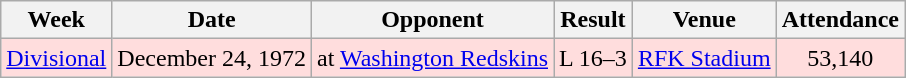<table class="wikitable">
<tr>
<th>Week</th>
<th>Date</th>
<th>Opponent</th>
<th>Result</th>
<th>Venue</th>
<th>Attendance</th>
</tr>
<tr style="background: #ffdddd;">
<td><a href='#'>Divisional</a></td>
<td>December 24, 1972</td>
<td>at <a href='#'>Washington Redskins</a></td>
<td>L 16–3</td>
<td><a href='#'>RFK Stadium</a></td>
<td style="text-align:center">53,140</td>
</tr>
</table>
